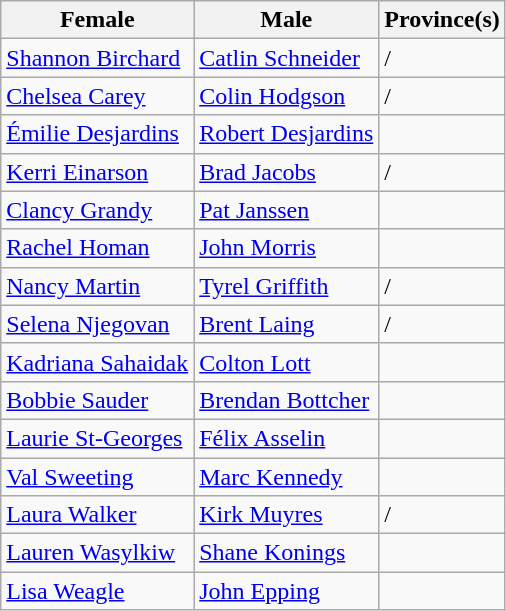<table class="wikitable">
<tr>
<th scope="col">Female</th>
<th scope="col">Male</th>
<th scope="col">Province(s)</th>
</tr>
<tr>
<td><a href='#'>Shannon Birchard</a></td>
<td><a href='#'>Catlin Schneider</a></td>
<td> / </td>
</tr>
<tr>
<td><a href='#'>Chelsea Carey</a></td>
<td><a href='#'>Colin Hodgson</a></td>
<td> / </td>
</tr>
<tr>
<td><a href='#'>Émilie Desjardins</a></td>
<td><a href='#'>Robert Desjardins</a></td>
<td></td>
</tr>
<tr>
<td><a href='#'>Kerri Einarson</a></td>
<td><a href='#'>Brad Jacobs</a></td>
<td> / </td>
</tr>
<tr>
<td><a href='#'>Clancy Grandy</a></td>
<td><a href='#'>Pat Janssen</a></td>
<td></td>
</tr>
<tr>
<td><a href='#'>Rachel Homan</a></td>
<td><a href='#'>John Morris</a></td>
<td></td>
</tr>
<tr>
<td><a href='#'>Nancy Martin</a></td>
<td><a href='#'>Tyrel Griffith</a></td>
<td> / </td>
</tr>
<tr>
<td><a href='#'>Selena Njegovan</a></td>
<td><a href='#'>Brent Laing</a></td>
<td> / </td>
</tr>
<tr>
<td><a href='#'>Kadriana Sahaidak</a></td>
<td><a href='#'>Colton Lott</a></td>
<td></td>
</tr>
<tr>
<td><a href='#'>Bobbie Sauder</a></td>
<td><a href='#'>Brendan Bottcher</a></td>
<td></td>
</tr>
<tr>
<td><a href='#'>Laurie St-Georges</a></td>
<td><a href='#'>Félix Asselin</a></td>
<td></td>
</tr>
<tr>
<td><a href='#'>Val Sweeting</a></td>
<td><a href='#'>Marc Kennedy</a></td>
<td></td>
</tr>
<tr>
<td><a href='#'>Laura Walker</a></td>
<td><a href='#'>Kirk Muyres</a></td>
<td> / </td>
</tr>
<tr>
<td><a href='#'>Lauren Wasylkiw</a></td>
<td><a href='#'>Shane Konings</a></td>
<td></td>
</tr>
<tr>
<td><a href='#'>Lisa Weagle</a></td>
<td><a href='#'>John Epping</a></td>
<td></td>
</tr>
</table>
